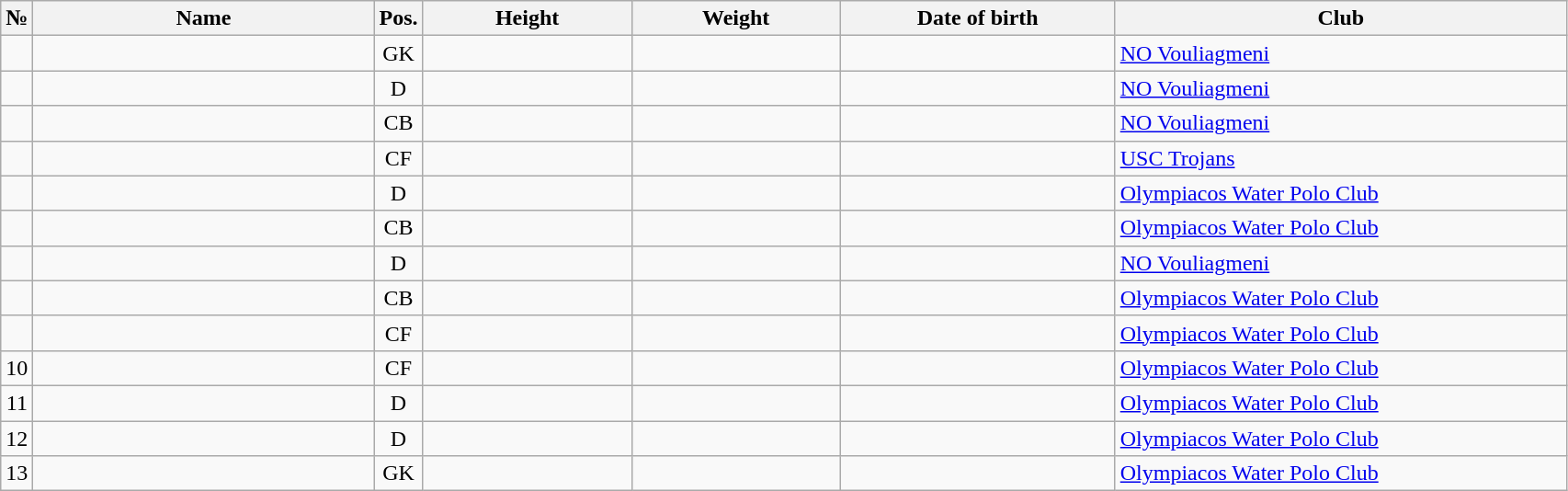<table class="wikitable sortable" style="font-size:100%; text-align:center;">
<tr>
<th>№</th>
<th style="width:15em">Name</th>
<th>Pos.</th>
<th style="width:9em">Height</th>
<th style="width:9em">Weight</th>
<th style="width:12em">Date of birth</th>
<th style="width:20em">Club</th>
</tr>
<tr>
<td></td>
<td style="text-align:left;"></td>
<td>GK</td>
<td></td>
<td></td>
<td style="text-align:right;"></td>
<td style="text-align:left;"> <a href='#'>NO Vouliagmeni</a></td>
</tr>
<tr>
<td></td>
<td style="text-align:left;"></td>
<td>D</td>
<td></td>
<td></td>
<td style="text-align:right;"></td>
<td style="text-align:left;"> <a href='#'>NO Vouliagmeni</a></td>
</tr>
<tr>
<td></td>
<td style="text-align:left;"></td>
<td>CB</td>
<td></td>
<td></td>
<td style="text-align:right;"></td>
<td style="text-align:left;"> <a href='#'>NO Vouliagmeni</a></td>
</tr>
<tr>
<td></td>
<td style="text-align:left;"></td>
<td>CF</td>
<td></td>
<td></td>
<td style="text-align:right;"></td>
<td style="text-align:left;"> <a href='#'>USC Trojans</a></td>
</tr>
<tr>
<td></td>
<td style="text-align:left;"></td>
<td>D</td>
<td></td>
<td></td>
<td style="text-align:right;"></td>
<td style="text-align:left;"> <a href='#'>Olympiacos Water Polo Club</a></td>
</tr>
<tr>
<td></td>
<td style="text-align:left;"></td>
<td>CB</td>
<td></td>
<td></td>
<td style="text-align:right;"></td>
<td style="text-align:left;"> <a href='#'>Olympiacos Water Polo Club</a></td>
</tr>
<tr>
<td></td>
<td style="text-align:left;"></td>
<td>D</td>
<td></td>
<td></td>
<td style="text-align:right;"></td>
<td style="text-align:left;"> <a href='#'>NO Vouliagmeni</a></td>
</tr>
<tr>
<td></td>
<td style="text-align:left;"></td>
<td>CB</td>
<td></td>
<td></td>
<td style="text-align:right;"></td>
<td style="text-align:left;"> <a href='#'>Olympiacos Water Polo Club</a></td>
</tr>
<tr>
<td></td>
<td style="text-align:left;"></td>
<td>CF</td>
<td></td>
<td></td>
<td style="text-align:right;"></td>
<td style="text-align:left;"> <a href='#'>Olympiacos Water Polo Club</a></td>
</tr>
<tr>
<td>10</td>
<td style="text-align:left;"></td>
<td>CF</td>
<td></td>
<td></td>
<td style="text-align:right;"></td>
<td style="text-align:left;"> <a href='#'>Olympiacos Water Polo Club</a></td>
</tr>
<tr>
<td>11</td>
<td style="text-align:left;"></td>
<td>D</td>
<td></td>
<td></td>
<td style="text-align:right;"></td>
<td style="text-align:left;"> <a href='#'>Olympiacos Water Polo Club</a></td>
</tr>
<tr>
<td>12</td>
<td style="text-align:left;"></td>
<td>D</td>
<td></td>
<td></td>
<td style="text-align:right;"></td>
<td style="text-align:left;"> <a href='#'>Olympiacos Water Polo Club</a></td>
</tr>
<tr>
<td>13</td>
<td style="text-align:left;"></td>
<td>GK</td>
<td></td>
<td></td>
<td style="text-align:right;"></td>
<td style="text-align:left;"> <a href='#'>Olympiacos Water Polo Club</a></td>
</tr>
</table>
